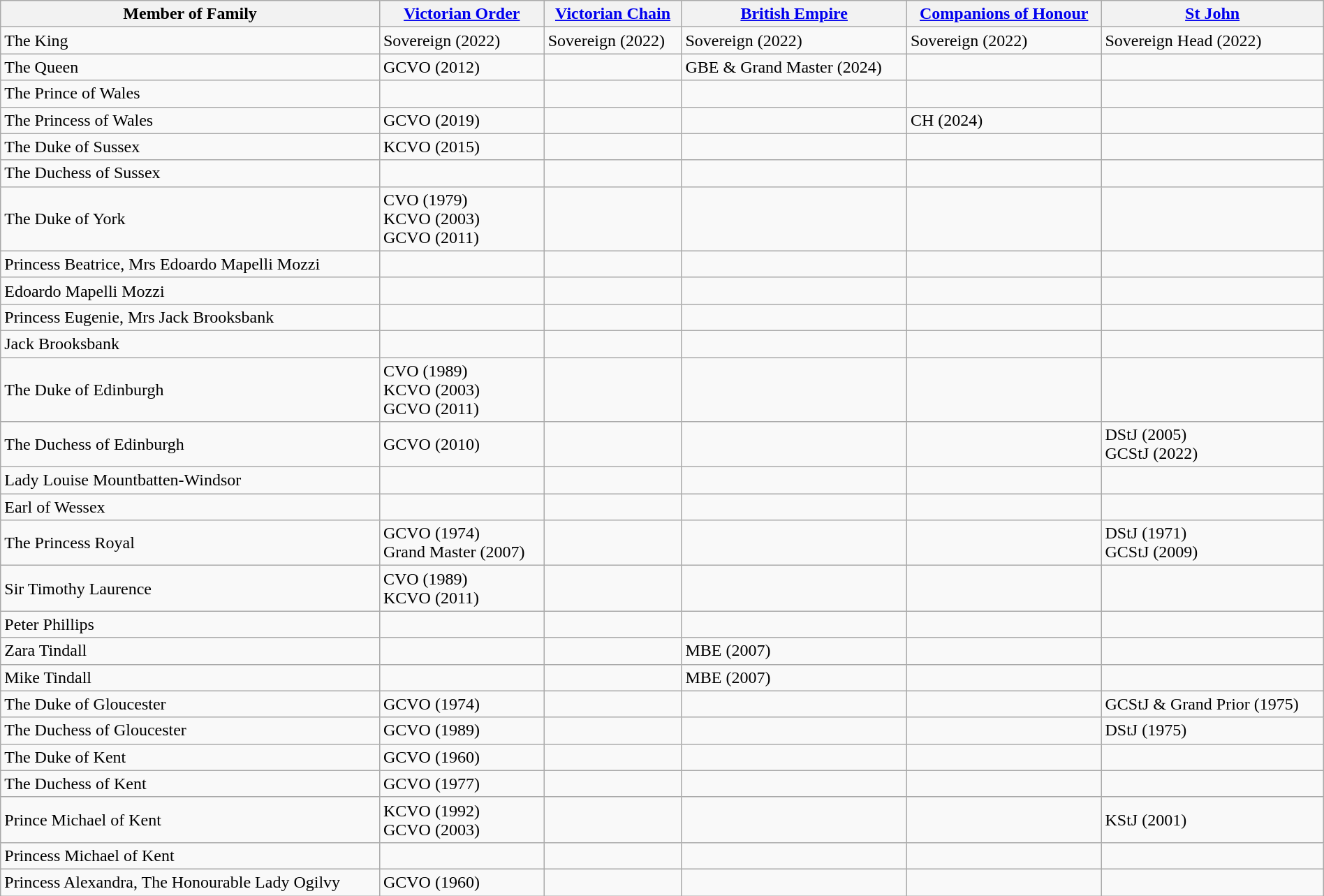<table class=wikitable align=center width=100%>
<tr>
<th>Member of Family</th>
<th><a href='#'>Victorian Order</a></th>
<th><a href='#'>Victorian Chain</a></th>
<th><a href='#'>British Empire</a></th>
<th><a href='#'>Companions of Honour</a></th>
<th><a href='#'>St John</a></th>
</tr>
<tr>
<td>The King</td>
<td>Sovereign (2022)</td>
<td>Sovereign (2022)</td>
<td>Sovereign (2022)</td>
<td>Sovereign (2022)</td>
<td>Sovereign Head (2022)</td>
</tr>
<tr>
<td>The Queen</td>
<td>GCVO (2012)</td>
<td></td>
<td>GBE & Grand Master (2024)</td>
<td></td>
<td></td>
</tr>
<tr>
<td>The Prince of Wales</td>
<td></td>
<td></td>
<td></td>
<td></td>
<td></td>
</tr>
<tr>
<td>The Princess of Wales</td>
<td>GCVO (2019)</td>
<td></td>
<td></td>
<td>CH (2024)</td>
<td></td>
</tr>
<tr>
<td>The Duke of Sussex</td>
<td>KCVO (2015)</td>
<td></td>
<td></td>
<td></td>
<td></td>
</tr>
<tr>
<td>The Duchess of Sussex</td>
<td></td>
<td></td>
<td></td>
<td></td>
<td></td>
</tr>
<tr>
<td>The Duke of York</td>
<td>CVO (1979)<br>KCVO (2003)<br>GCVO (2011)</td>
<td></td>
<td></td>
<td></td>
<td></td>
</tr>
<tr>
<td>Princess Beatrice, Mrs Edoardo Mapelli Mozzi</td>
<td></td>
<td></td>
<td></td>
<td></td>
<td></td>
</tr>
<tr>
<td>Edoardo Mapelli Mozzi</td>
<td></td>
<td></td>
<td></td>
<td></td>
<td></td>
</tr>
<tr>
<td>Princess Eugenie, Mrs Jack Brooksbank</td>
<td></td>
<td></td>
<td></td>
<td></td>
<td></td>
</tr>
<tr>
<td>Jack Brooksbank</td>
<td></td>
<td></td>
<td></td>
<td></td>
<td></td>
</tr>
<tr>
<td>The Duke of Edinburgh</td>
<td>CVO (1989)<br>KCVO (2003)<br>GCVO (2011)</td>
<td></td>
<td></td>
<td></td>
<td></td>
</tr>
<tr>
<td>The Duchess of Edinburgh</td>
<td>GCVO (2010)</td>
<td></td>
<td></td>
<td></td>
<td>DStJ (2005)<br>GCStJ (2022)</td>
</tr>
<tr>
<td>Lady Louise Mountbatten-Windsor</td>
<td></td>
<td></td>
<td></td>
<td></td>
<td></td>
</tr>
<tr>
<td>Earl of Wessex</td>
<td></td>
<td></td>
<td></td>
<td></td>
<td></td>
</tr>
<tr>
<td>The Princess Royal</td>
<td>GCVO (1974)<br>Grand Master (2007)</td>
<td></td>
<td></td>
<td></td>
<td>DStJ (1971)<br>GCStJ (2009)</td>
</tr>
<tr>
<td>Sir Timothy Laurence</td>
<td>CVO (1989)<br>KCVO (2011)</td>
<td></td>
<td></td>
<td></td>
<td></td>
</tr>
<tr>
<td>Peter Phillips</td>
<td></td>
<td></td>
<td></td>
<td></td>
<td></td>
</tr>
<tr>
<td>Zara Tindall</td>
<td></td>
<td></td>
<td>MBE (2007)</td>
<td></td>
<td></td>
</tr>
<tr>
<td>Mike Tindall</td>
<td></td>
<td></td>
<td>MBE (2007)</td>
<td></td>
<td></td>
</tr>
<tr>
<td>The Duke of Gloucester</td>
<td>GCVO (1974)</td>
<td></td>
<td></td>
<td></td>
<td>GCStJ & Grand Prior (1975)</td>
</tr>
<tr>
<td>The Duchess of Gloucester</td>
<td>GCVO (1989)</td>
<td></td>
<td></td>
<td></td>
<td>DStJ (1975)</td>
</tr>
<tr>
<td>The Duke of Kent</td>
<td>GCVO (1960)</td>
<td></td>
<td></td>
<td></td>
<td></td>
</tr>
<tr>
<td>The Duchess of Kent</td>
<td>GCVO (1977)</td>
<td></td>
<td></td>
<td></td>
<td></td>
</tr>
<tr>
<td>Prince Michael of Kent</td>
<td>KCVO (1992)<br>GCVO (2003)</td>
<td></td>
<td></td>
<td></td>
<td>KStJ (2001)</td>
</tr>
<tr>
<td>Princess Michael of Kent</td>
<td></td>
<td></td>
<td></td>
<td></td>
<td></td>
</tr>
<tr>
<td>Princess Alexandra, The Honourable Lady Ogilvy</td>
<td>GCVO (1960)</td>
<td></td>
<td></td>
<td></td>
<td></td>
</tr>
</table>
